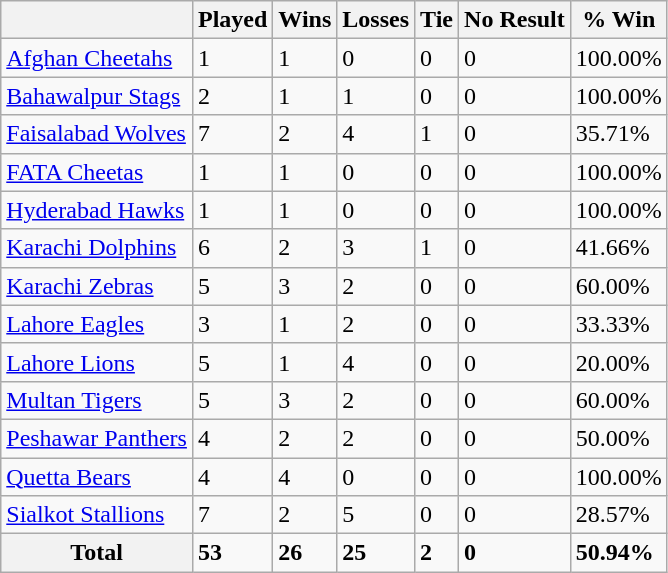<table class="wikitable">
<tr>
<th></th>
<th>Played</th>
<th>Wins</th>
<th>Losses</th>
<th>Tie</th>
<th>No Result</th>
<th>% Win</th>
</tr>
<tr>
<td>  <a href='#'>Afghan Cheetahs</a></td>
<td>1</td>
<td>1</td>
<td>0</td>
<td>0</td>
<td>0</td>
<td>100.00%</td>
</tr>
<tr>
<td> <a href='#'>Bahawalpur Stags</a></td>
<td>2</td>
<td>1</td>
<td>1</td>
<td>0</td>
<td>0</td>
<td>100.00%</td>
</tr>
<tr>
<td> <a href='#'>Faisalabad Wolves</a></td>
<td>7</td>
<td>2</td>
<td>4</td>
<td>1</td>
<td>0</td>
<td>35.71%</td>
</tr>
<tr>
<td> <a href='#'>FATA Cheetas</a></td>
<td>1</td>
<td>1</td>
<td>0</td>
<td>0</td>
<td>0</td>
<td>100.00%</td>
</tr>
<tr>
<td> <a href='#'>Hyderabad Hawks</a></td>
<td>1</td>
<td>1</td>
<td>0</td>
<td>0</td>
<td>0</td>
<td>100.00%</td>
</tr>
<tr>
<td> <a href='#'>Karachi Dolphins</a></td>
<td>6</td>
<td>2</td>
<td>3</td>
<td>1</td>
<td>0</td>
<td>41.66%</td>
</tr>
<tr>
<td> <a href='#'>Karachi Zebras</a></td>
<td>5</td>
<td>3</td>
<td>2</td>
<td>0</td>
<td>0</td>
<td>60.00%</td>
</tr>
<tr>
<td> <a href='#'>Lahore Eagles</a></td>
<td>3</td>
<td>1</td>
<td>2</td>
<td>0</td>
<td>0</td>
<td>33.33%</td>
</tr>
<tr>
<td> <a href='#'>Lahore Lions</a></td>
<td>5</td>
<td>1</td>
<td>4</td>
<td>0</td>
<td>0</td>
<td>20.00%</td>
</tr>
<tr>
<td> <a href='#'>Multan Tigers</a></td>
<td>5</td>
<td>3</td>
<td>2</td>
<td>0</td>
<td>0</td>
<td>60.00%</td>
</tr>
<tr>
<td> <a href='#'>Peshawar Panthers</a></td>
<td>4</td>
<td>2</td>
<td>2</td>
<td>0</td>
<td>0</td>
<td>50.00%</td>
</tr>
<tr>
<td> <a href='#'>Quetta Bears</a></td>
<td>4</td>
<td>4</td>
<td>0</td>
<td>0</td>
<td>0</td>
<td>100.00%</td>
</tr>
<tr>
<td> <a href='#'>Sialkot Stallions</a></td>
<td>7</td>
<td>2</td>
<td>5</td>
<td>0</td>
<td>0</td>
<td>28.57%</td>
</tr>
<tr>
<th>Total</th>
<td><strong>53</strong></td>
<td><strong>26</strong></td>
<td><strong>25</strong></td>
<td><strong>2</strong></td>
<td><strong>0</strong></td>
<td><strong>50.94%</strong></td>
</tr>
</table>
